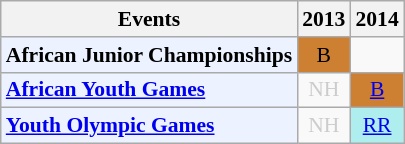<table class="wikitable" style="font-size: 90%; text-align:center">
<tr>
<th>Events</th>
<th>2013</th>
<th>2014</th>
</tr>
<tr>
<td bgcolor="#ECF2FF"; align="left"><strong>African Junior Championships</strong></td>
<td bgcolor=CD7F32>B</td>
</tr>
<tr>
<td bgcolor="#ECF2FF"; align="left"><strong><a href='#'>African Youth Games</a></strong></td>
<td style=color:#ccc>NH</td>
<td bgcolor=CD7F32><a href='#'>B</a></td>
</tr>
<tr>
<td bgcolor="#ECF2FF"; align="left"><strong><a href='#'>Youth Olympic Games</a></strong></td>
<td style=color:#ccc>NH</td>
<td bgcolor=AFEEEE><a href='#'>RR</a></td>
</tr>
</table>
